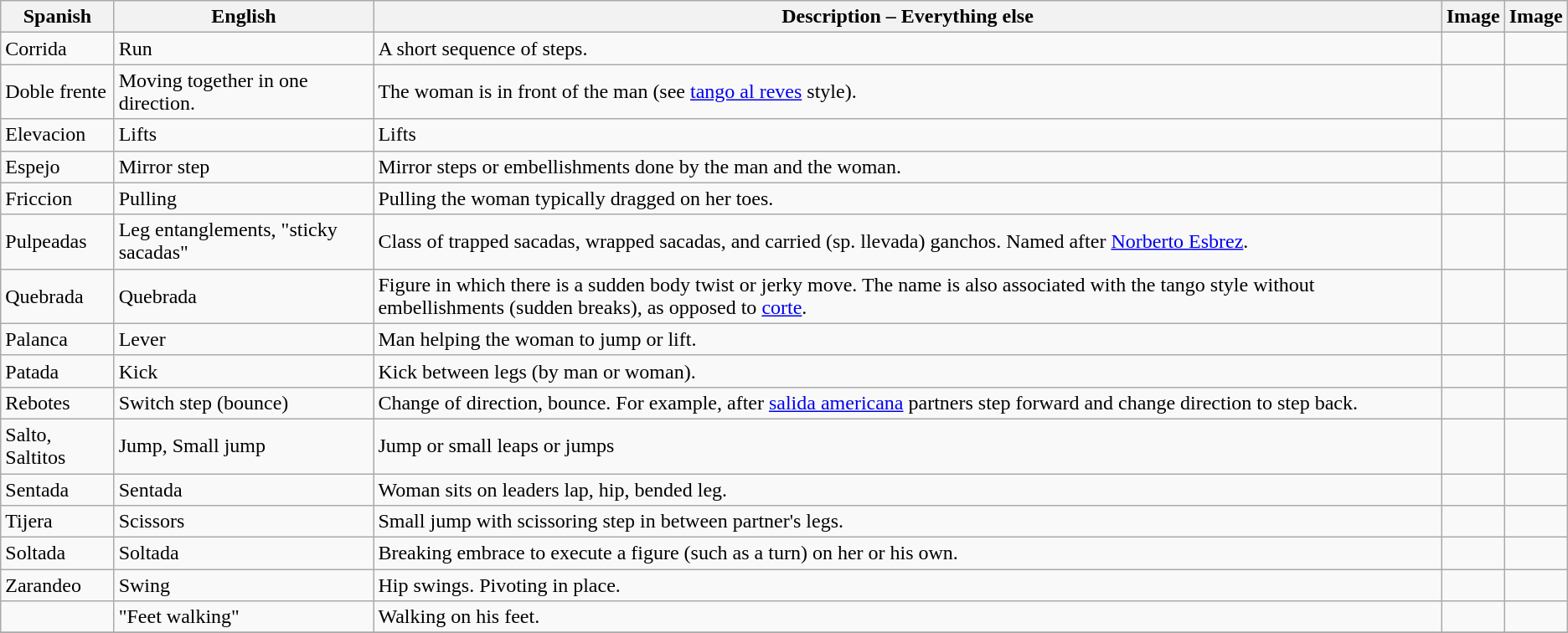<table class="wikitable sortable">
<tr>
<th>Spanish</th>
<th>English</th>
<th>Description – Everything else</th>
<th class="unsortable">Image</th>
<th class="unsortable">Image</th>
</tr>
<tr>
<td>Corrida</td>
<td>Run</td>
<td>A short sequence of steps.</td>
<td></td>
<td></td>
</tr>
<tr>
<td>Doble frente</td>
<td>Moving together in one direction.</td>
<td>The woman is in front of the man (see <a href='#'>tango al reves</a> style).</td>
<td></td>
<td></td>
</tr>
<tr>
<td>Elevacion</td>
<td>Lifts</td>
<td>Lifts</td>
<td></td>
<td></td>
</tr>
<tr>
<td>Espejo</td>
<td>Mirror step</td>
<td>Mirror steps or embellishments done by the man and the woman.</td>
<td></td>
<td></td>
</tr>
<tr>
<td>Friccion</td>
<td>Pulling</td>
<td>Pulling the woman typically dragged on her toes.</td>
<td></td>
<td></td>
</tr>
<tr>
<td>Pulpeadas</td>
<td>Leg entanglements, "sticky sacadas"</td>
<td>Class of trapped sacadas, wrapped sacadas, and carried (sp. llevada) ganchos. Named after <a href='#'>Norberto Esbrez</a>.</td>
<td></td>
<td></td>
</tr>
<tr>
<td>Quebrada</td>
<td>Quebrada</td>
<td>Figure in which there is a sudden body twist or jerky move. The name is also associated with the tango style without embellishments (sudden breaks), as opposed to <a href='#'>corte</a>.</td>
<td></td>
<td></td>
</tr>
<tr>
<td>Palanca</td>
<td>Lever</td>
<td>Man helping the woman to jump or lift.</td>
<td></td>
<td></td>
</tr>
<tr>
<td>Patada</td>
<td>Kick</td>
<td>Kick between legs (by man or woman).</td>
<td></td>
<td></td>
</tr>
<tr>
<td>Rebotes</td>
<td>Switch step (bounce)</td>
<td>Change of direction, bounce. For example, after <a href='#'>salida americana</a> partners step forward and change direction to step back.</td>
<td></td>
<td></td>
</tr>
<tr>
<td>Salto, Saltitos</td>
<td>Jump, Small jump</td>
<td>Jump or small leaps or jumps</td>
<td></td>
<td></td>
</tr>
<tr>
<td>Sentada</td>
<td>Sentada</td>
<td>Woman sits on leaders lap, hip, bended leg.</td>
<td></td>
<td></td>
</tr>
<tr>
<td>Tijera</td>
<td>Scissors</td>
<td>Small jump with scissoring step in between partner's legs.</td>
<td></td>
<td></td>
</tr>
<tr>
<td>Soltada</td>
<td>Soltada</td>
<td>Breaking embrace to execute a figure (such as a turn) on her or his own.</td>
<td></td>
<td></td>
</tr>
<tr>
<td>Zarandeo</td>
<td>Swing</td>
<td>Hip swings. Pivoting in place.</td>
<td></td>
<td></td>
</tr>
<tr>
<td></td>
<td>"Feet walking"</td>
<td>Walking on his feet.</td>
<td></td>
<td></td>
</tr>
<tr>
</tr>
</table>
